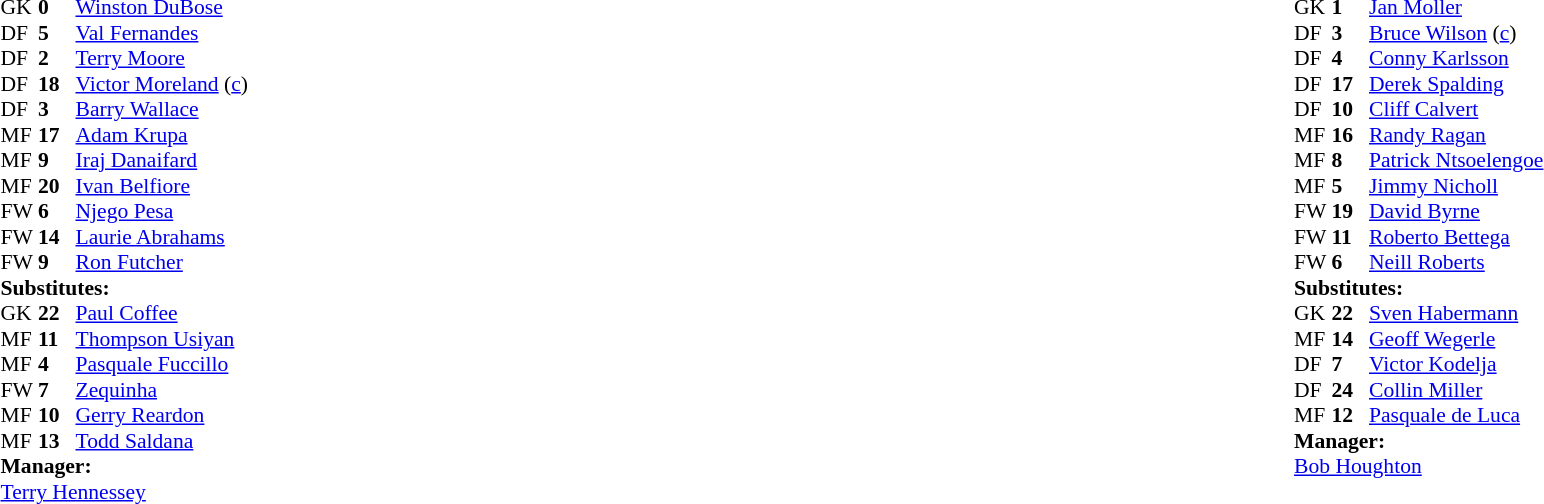<table style="width:100%;">
<tr>
<td style="vertical-align:top; width:50%;"><br><table style="font-size: 90%" cellspacing="0" cellpadding="0">
<tr>
<td colspan="4"></td>
</tr>
<tr>
<th width="25"></th>
<th width="25"></th>
</tr>
<tr>
<td>GK</td>
<td><strong>0</strong></td>
<td> <a href='#'>Winston DuBose</a></td>
</tr>
<tr>
<td>DF</td>
<td><strong>5</strong></td>
<td> <a href='#'>Val Fernandes</a></td>
</tr>
<tr>
<td>DF</td>
<td><strong>2</strong></td>
<td> <a href='#'>Terry Moore</a></td>
</tr>
<tr>
<td>DF</td>
<td><strong>18</strong></td>
<td> <a href='#'>Victor Moreland</a> (<a href='#'>c</a>)</td>
</tr>
<tr>
<td>DF</td>
<td><strong>3</strong></td>
<td> <a href='#'>Barry Wallace</a></td>
</tr>
<tr>
<td>MF</td>
<td><strong>17</strong></td>
<td> <a href='#'>Adam Krupa</a></td>
<td></td>
<td></td>
</tr>
<tr>
<td>MF</td>
<td><strong>9</strong></td>
<td> <a href='#'>Iraj Danaifard</a></td>
</tr>
<tr>
<td>MF</td>
<td><strong>20</strong></td>
<td> <a href='#'>Ivan Belfiore</a></td>
<td></td>
<td></td>
</tr>
<tr>
<td>FW</td>
<td><strong>6</strong></td>
<td> <a href='#'>Njego Pesa</a></td>
</tr>
<tr>
<td>FW</td>
<td><strong>14</strong></td>
<td> <a href='#'>Laurie Abrahams</a></td>
</tr>
<tr>
<td>FW</td>
<td><strong>9</strong></td>
<td> <a href='#'>Ron Futcher</a></td>
</tr>
<tr>
<td colspan="4"><strong>Substitutes:</strong></td>
</tr>
<tr>
<td>GK</td>
<td><strong>22</strong></td>
<td> <a href='#'>Paul Coffee</a></td>
</tr>
<tr>
<td>MF</td>
<td><strong>11</strong></td>
<td> <a href='#'>Thompson Usiyan</a></td>
<td></td>
<td></td>
</tr>
<tr>
<td>MF</td>
<td><strong>4</strong></td>
<td> <a href='#'>Pasquale Fuccillo</a></td>
<td></td>
<td></td>
</tr>
<tr>
<td>FW</td>
<td><strong>7</strong></td>
<td> <a href='#'>Zequinha</a></td>
</tr>
<tr>
<td>MF</td>
<td><strong>10</strong></td>
<td> <a href='#'>Gerry Reardon</a></td>
</tr>
<tr>
<td>MF</td>
<td><strong>13</strong></td>
<td> <a href='#'>Todd Saldana</a></td>
</tr>
<tr>
<td colspan="4"><strong>Manager:</strong></td>
</tr>
<tr>
<td colspan="4"> <a href='#'>Terry Hennessey</a></td>
</tr>
</table>
</td>
<td valign="top"></td>
<td style="vertical-align:top; width:50%;"><br><table cellspacing="0" cellpadding="0" style="font-size:90%; margin:auto;">
<tr>
<td colspan="4"></td>
</tr>
<tr>
<th width="25"></th>
<th width="25"></th>
</tr>
<tr>
<td>GK</td>
<td><strong>1</strong></td>
<td> <a href='#'>Jan Moller</a></td>
</tr>
<tr>
<td>DF</td>
<td><strong>3</strong></td>
<td> <a href='#'>Bruce Wilson</a> (<a href='#'>c</a>)</td>
<td></td>
</tr>
<tr>
<td>DF</td>
<td><strong>4</strong></td>
<td> <a href='#'>Conny Karlsson</a></td>
</tr>
<tr>
<td>DF</td>
<td><strong>17</strong></td>
<td> <a href='#'>Derek Spalding</a></td>
<td></td>
</tr>
<tr>
<td>DF</td>
<td><strong>10</strong></td>
<td> <a href='#'>Cliff Calvert</a></td>
</tr>
<tr>
<td>MF</td>
<td><strong>16</strong></td>
<td> <a href='#'>Randy Ragan</a></td>
</tr>
<tr>
<td>MF</td>
<td><strong>8</strong></td>
<td> <a href='#'>Patrick Ntsoelengoe</a></td>
</tr>
<tr>
<td>MF</td>
<td><strong>5</strong></td>
<td> <a href='#'>Jimmy Nicholl</a></td>
</tr>
<tr>
<td>FW</td>
<td><strong>19</strong></td>
<td> <a href='#'>David Byrne</a></td>
</tr>
<tr>
<td>FW</td>
<td><strong>11</strong></td>
<td> <a href='#'>Roberto Bettega</a></td>
</tr>
<tr>
<td>FW</td>
<td><strong>6</strong></td>
<td> <a href='#'>Neill Roberts</a></td>
<td></td>
</tr>
<tr>
<td colspan="4"><strong>Substitutes:</strong></td>
</tr>
<tr>
<td>GK</td>
<td><strong>22</strong></td>
<td> <a href='#'>Sven Habermann</a></td>
</tr>
<tr>
<td>MF</td>
<td><strong>14</strong></td>
<td> <a href='#'>Geoff Wegerle</a></td>
<td></td>
</tr>
<tr>
<td>DF</td>
<td><strong>7</strong></td>
<td> <a href='#'>Victor Kodelja</a></td>
</tr>
<tr>
<td>DF</td>
<td><strong>24</strong></td>
<td> <a href='#'>Collin Miller</a></td>
</tr>
<tr>
<td>MF</td>
<td><strong>12</strong></td>
<td> <a href='#'>Pasquale de Luca</a></td>
</tr>
<tr>
<td colspan="4"><strong>Manager:</strong></td>
</tr>
<tr>
<td colspan="4"> <a href='#'>Bob Houghton</a></td>
</tr>
</table>
</td>
</tr>
</table>
